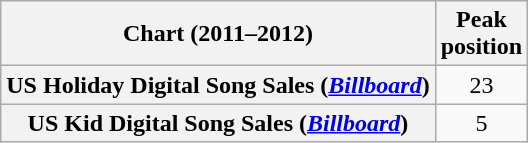<table class="wikitable sortable plainrowheaders" style="text-align:center">
<tr>
<th scope="col">Chart (2011–2012)</th>
<th scope="col">Peak<br>position</th>
</tr>
<tr>
<th scope="row">US Holiday Digital Song Sales (<em><a href='#'>Billboard</a></em>)</th>
<td>23</td>
</tr>
<tr>
<th scope="row">US Kid Digital Song Sales (<em><a href='#'>Billboard</a></em>)</th>
<td>5</td>
</tr>
</table>
